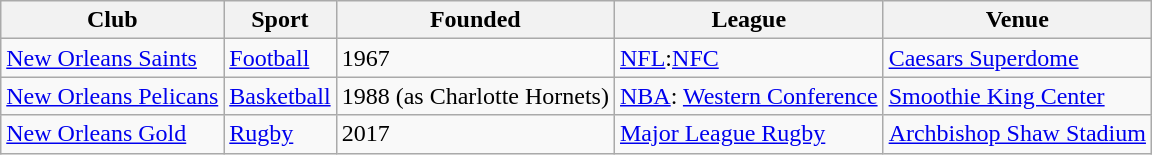<table class="wikitable">
<tr>
<th>Club</th>
<th>Sport</th>
<th>Founded</th>
<th>League</th>
<th>Venue</th>
</tr>
<tr>
<td><a href='#'>New Orleans Saints</a></td>
<td><a href='#'>Football</a></td>
<td>1967</td>
<td><a href='#'>NFL</a>:<a href='#'>NFC</a></td>
<td><a href='#'>Caesars Superdome</a></td>
</tr>
<tr>
<td><a href='#'>New Orleans Pelicans</a></td>
<td><a href='#'>Basketball</a></td>
<td>1988 (as Charlotte Hornets)</td>
<td><a href='#'>NBA</a>: <a href='#'>Western Conference</a></td>
<td><a href='#'>Smoothie King Center</a></td>
</tr>
<tr>
<td><a href='#'>New Orleans Gold</a></td>
<td><a href='#'>Rugby</a></td>
<td>2017</td>
<td><a href='#'>Major League Rugby</a></td>
<td><a href='#'>Archbishop Shaw Stadium</a></td>
</tr>
</table>
